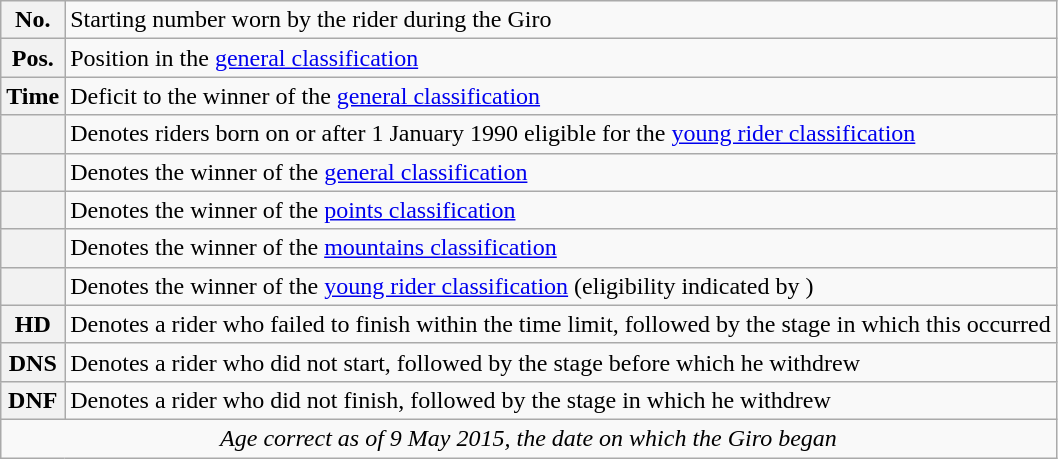<table class="wikitable">
<tr>
<th scope="row" style="text-align:center;">No.</th>
<td>Starting number worn by the rider during the Giro</td>
</tr>
<tr>
<th scope="row" style="text-align:center;">Pos.</th>
<td>Position in the <a href='#'>general classification</a></td>
</tr>
<tr>
<th scope="row" style="text-align:center;">Time</th>
<td>Deficit to the winner of the <a href='#'>general classification</a></td>
</tr>
<tr>
<th scope="row" style="text-align:center;"></th>
<td>Denotes riders born on or after 1 January 1990 eligible for the <a href='#'>young rider classification</a></td>
</tr>
<tr>
<th scope="row" style="text-align:center;"></th>
<td>Denotes the winner of the <a href='#'>general classification</a></td>
</tr>
<tr>
<th scope="row" style="text-align:center;"></th>
<td>Denotes the winner of the <a href='#'>points classification</a></td>
</tr>
<tr>
<th scope="row" style="text-align:center;"></th>
<td>Denotes the winner of the <a href='#'>mountains classification</a></td>
</tr>
<tr>
<th></th>
<td>Denotes the winner of the <a href='#'>young rider classification</a> (eligibility indicated by )</td>
</tr>
<tr>
<th scope="row" style="text-align:center;">HD</th>
<td>Denotes a rider who failed to finish within the time limit, followed by the stage in which this occurred</td>
</tr>
<tr>
<th scope="row" style="text-align:center;">DNS</th>
<td>Denotes a rider who did not start, followed by the stage before which he withdrew</td>
</tr>
<tr>
<th scope="row" style="text-align:center;">DNF</th>
<td>Denotes a rider who did not finish, followed by the stage in which he withdrew</td>
</tr>
<tr>
<td style="text-align:center;" colspan="2"><em>Age correct as of 9 May 2015, the date on which the Giro began</em></td>
</tr>
</table>
